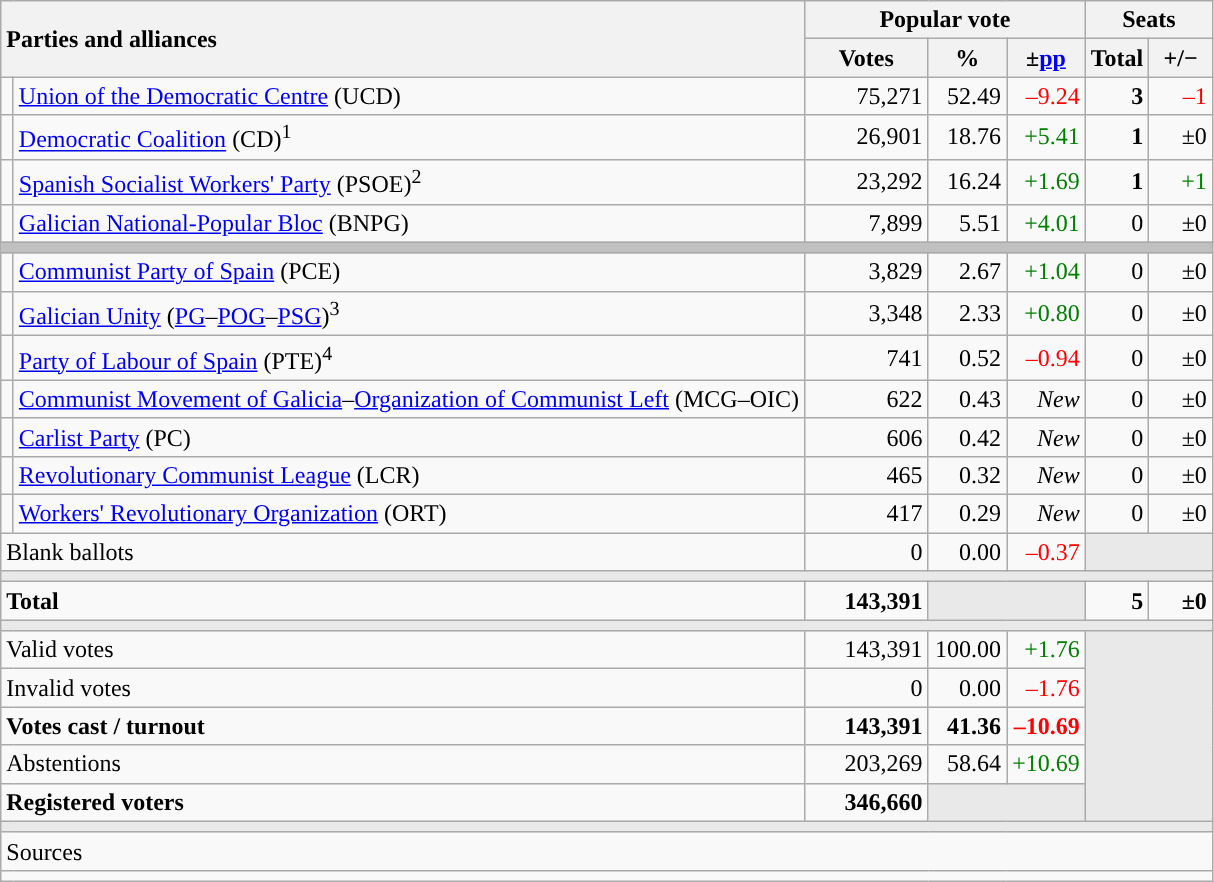<table class="wikitable" style="text-align:right;">
<tr>
<th style="text-align:left;" rowspan="2" colspan="2" width="525">Parties and alliances</th>
<th colspan="3">Popular vote</th>
<th colspan="2">Seats</th>
</tr>
<tr>
<th width="75">Votes</th>
<th width="45">%</th>
<th width="45">±<a href='#'>pp</a></th>
<th width="35">Total</th>
<th width="35">+/−</th>
</tr>
<tr>
<td width="1" style="color:inherit;background:"></td>
<td align="left"><a href='#'>Union of the Democratic Centre</a> (UCD)</td>
<td>75,271</td>
<td>52.49</td>
<td style="color:red;">–9.24</td>
<td><strong>3</strong></td>
<td style="color:red;">–1</td>
</tr>
<tr>
<td style="color:inherit;background:"></td>
<td align="left"><a href='#'>Democratic Coalition</a> (CD)<sup>1</sup></td>
<td>26,901</td>
<td>18.76</td>
<td style="color:green;">+5.41</td>
<td><strong>1</strong></td>
<td>±0</td>
</tr>
<tr>
<td style="color:inherit;background:"></td>
<td align="left"><a href='#'>Spanish Socialist Workers' Party</a> (PSOE)<sup>2</sup></td>
<td>23,292</td>
<td>16.24</td>
<td style="color:green;">+1.69</td>
<td><strong>1</strong></td>
<td style="color:green;">+1</td>
</tr>
<tr>
<td style="color:inherit;background:"></td>
<td align="left"><a href='#'>Galician National-Popular Bloc</a> (BNPG)</td>
<td>7,899</td>
<td>5.51</td>
<td style="color:green;">+4.01</td>
<td>0</td>
<td>±0</td>
</tr>
<tr>
<td colspan="7" bgcolor="#C0C0C0"></td>
</tr>
<tr>
<td style="color:inherit;background:"></td>
<td align="left"><a href='#'>Communist Party of Spain</a> (PCE)</td>
<td>3,829</td>
<td>2.67</td>
<td style="color:green;">+1.04</td>
<td>0</td>
<td>±0</td>
</tr>
<tr>
<td style="color:inherit;background:"></td>
<td align="left"><a href='#'>Galician Unity</a> (<a href='#'>PG</a>–<a href='#'>POG</a>–<a href='#'>PSG</a>)<sup>3</sup></td>
<td>3,348</td>
<td>2.33</td>
<td style="color:green;">+0.80</td>
<td>0</td>
<td>±0</td>
</tr>
<tr>
<td style="color:inherit;background:"></td>
<td align="left"><a href='#'>Party of Labour of Spain</a> (PTE)<sup>4</sup></td>
<td>741</td>
<td>0.52</td>
<td style="color:red;">–0.94</td>
<td>0</td>
<td>±0</td>
</tr>
<tr>
<td style="color:inherit;background:"></td>
<td align="left"><a href='#'>Communist Movement of Galicia</a>–<a href='#'>Organization of Communist Left</a> (MCG–OIC)</td>
<td>622</td>
<td>0.43</td>
<td><em>New</em></td>
<td>0</td>
<td>±0</td>
</tr>
<tr>
<td style="color:inherit;background:"></td>
<td align="left"><a href='#'>Carlist Party</a> (PC)</td>
<td>606</td>
<td>0.42</td>
<td><em>New</em></td>
<td>0</td>
<td>±0</td>
</tr>
<tr>
<td style="color:inherit;background:"></td>
<td align="left"><a href='#'>Revolutionary Communist League</a> (LCR)</td>
<td>465</td>
<td>0.32</td>
<td><em>New</em></td>
<td>0</td>
<td>±0</td>
</tr>
<tr>
<td style="color:inherit;background:"></td>
<td align="left"><a href='#'>Workers' Revolutionary Organization</a> (ORT)</td>
<td>417</td>
<td>0.29</td>
<td><em>New</em></td>
<td>0</td>
<td>±0</td>
</tr>
<tr>
<td align="left" colspan="2">Blank ballots</td>
<td>0</td>
<td>0.00</td>
<td style="color:red;">–0.37</td>
<td bgcolor="#E9E9E9" colspan="2"></td>
</tr>
<tr>
<td colspan="7" bgcolor="#E9E9E9"></td>
</tr>
<tr style="font-weight:bold;">
<td align="left" colspan="2">Total</td>
<td>143,391</td>
<td bgcolor="#E9E9E9" colspan="2"></td>
<td>5</td>
<td>±0</td>
</tr>
<tr>
<td colspan="7" bgcolor="#E9E9E9"></td>
</tr>
<tr>
<td align="left" colspan="2">Valid votes</td>
<td>143,391</td>
<td>100.00</td>
<td style="color:green;">+1.76</td>
<td bgcolor="#E9E9E9" colspan="2" rowspan="5"></td>
</tr>
<tr>
<td align="left" colspan="2">Invalid votes</td>
<td>0</td>
<td>0.00</td>
<td style="color:red;">–1.76</td>
</tr>
<tr style="font-weight:bold;">
<td align="left" colspan="2">Votes cast / turnout</td>
<td>143,391</td>
<td>41.36</td>
<td style="color:red;">–10.69</td>
</tr>
<tr>
<td align="left" colspan="2">Abstentions</td>
<td>203,269</td>
<td>58.64</td>
<td style="color:green;">+10.69</td>
</tr>
<tr style="font-weight:bold;">
<td align="left" colspan="2">Registered voters</td>
<td>346,660</td>
<td bgcolor="#E9E9E9" colspan="2"></td>
</tr>
<tr>
<td colspan="7" bgcolor="#E9E9E9"></td>
</tr>
<tr>
<td align="left" colspan="7">Sources</td>
</tr>
<tr>
<td colspan="7" style="text-align:left; max-width:790px;"></td>
</tr>
</table>
